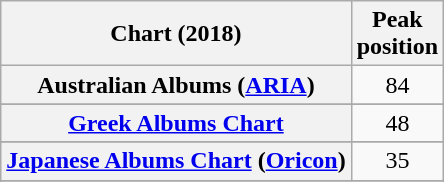<table class="wikitable sortable plainrowheaders" style="text-align:center">
<tr>
<th scope="col">Chart (2018)</th>
<th scope="col">Peak<br>position</th>
</tr>
<tr>
<th scope="row">Australian Albums (<a href='#'>ARIA</a>)</th>
<td>84</td>
</tr>
<tr>
</tr>
<tr>
</tr>
<tr>
<th scope="row"><a href='#'>Greek Albums Chart</a></th>
<td align="center">48</td>
</tr>
<tr>
</tr>
<tr>
<th scope="row"><a href='#'>Japanese Albums Chart</a> (<a href='#'>Oricon</a>)</th>
<td align="center">35</td>
</tr>
<tr>
</tr>
<tr>
</tr>
<tr>
</tr>
<tr>
</tr>
<tr>
</tr>
<tr>
</tr>
<tr>
</tr>
<tr>
</tr>
</table>
